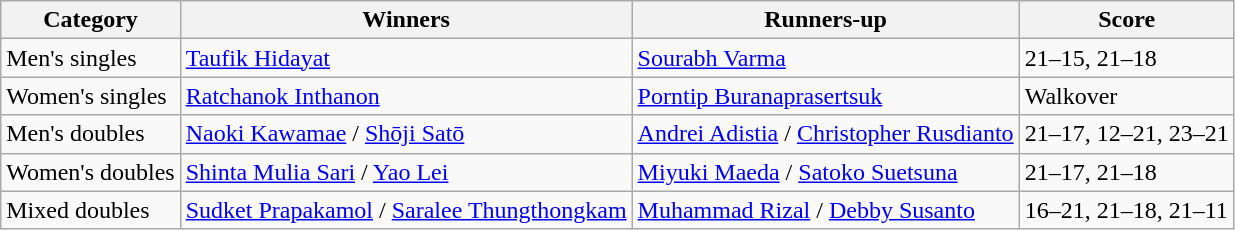<table class=wikitable style="white-space:nowrap;">
<tr>
<th>Category</th>
<th>Winners</th>
<th>Runners-up</th>
<th>Score</th>
</tr>
<tr>
<td>Men's singles</td>
<td> <a href='#'>Taufik Hidayat</a></td>
<td> <a href='#'>Sourabh Varma</a></td>
<td>21–15, 21–18</td>
</tr>
<tr>
<td>Women's singles</td>
<td> <a href='#'>Ratchanok Inthanon</a></td>
<td> <a href='#'>Porntip Buranaprasertsuk</a></td>
<td>Walkover</td>
</tr>
<tr>
<td>Men's doubles</td>
<td> <a href='#'>Naoki Kawamae</a> / <a href='#'>Shōji Satō</a></td>
<td> <a href='#'>Andrei Adistia</a> / <a href='#'>Christopher Rusdianto</a></td>
<td>21–17, 12–21, 23–21</td>
</tr>
<tr>
<td>Women's doubles</td>
<td> <a href='#'>Shinta Mulia Sari</a> / <a href='#'>Yao Lei</a></td>
<td> <a href='#'>Miyuki Maeda</a> / <a href='#'>Satoko Suetsuna</a></td>
<td>21–17, 21–18</td>
</tr>
<tr>
<td>Mixed doubles</td>
<td> <a href='#'>Sudket Prapakamol</a> / <a href='#'>Saralee Thungthongkam</a></td>
<td> <a href='#'>Muhammad Rizal</a> / <a href='#'>Debby Susanto</a></td>
<td>16–21, 21–18, 21–11</td>
</tr>
</table>
